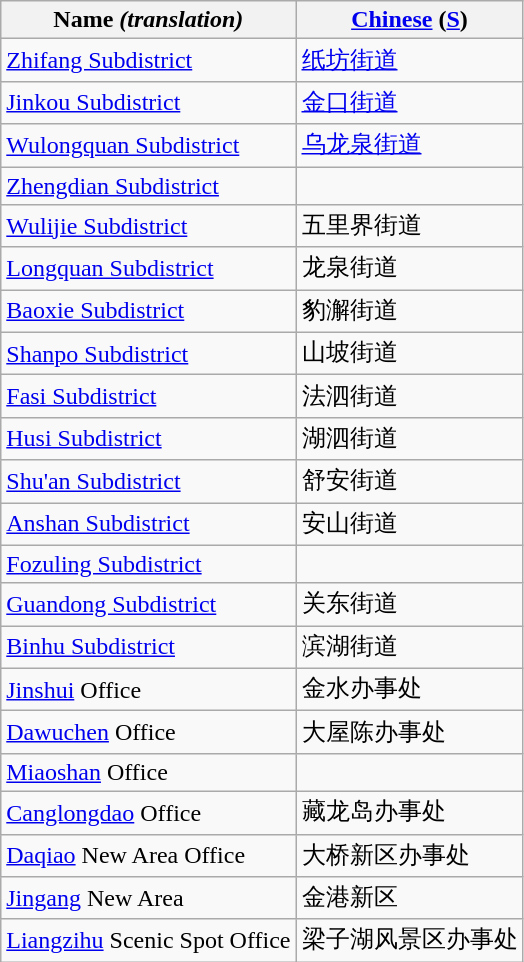<table class="wikitable">
<tr>
<th>Name <em>(translation)</em></th>
<th><a href='#'>Chinese</a> (<a href='#'>S</a>)</th>
</tr>
<tr>
<td><a href='#'>Zhifang Subdistrict</a></td>
<td><a href='#'>纸坊街道</a></td>
</tr>
<tr>
<td><a href='#'>Jinkou Subdistrict</a></td>
<td><a href='#'>金口街道</a></td>
</tr>
<tr>
<td><a href='#'>Wulongquan Subdistrict</a></td>
<td><a href='#'>乌龙泉街道</a></td>
</tr>
<tr>
<td><a href='#'>Zhengdian Subdistrict</a></td>
<td></td>
</tr>
<tr>
<td><a href='#'>Wulijie Subdistrict</a></td>
<td>五里界街道</td>
</tr>
<tr>
<td><a href='#'>Longquan Subdistrict</a></td>
<td>龙泉街道</td>
</tr>
<tr>
<td><a href='#'>Baoxie Subdistrict</a></td>
<td>豹澥街道</td>
</tr>
<tr>
<td><a href='#'>Shanpo Subdistrict</a></td>
<td>山坡街道</td>
</tr>
<tr>
<td><a href='#'>Fasi Subdistrict</a></td>
<td>法泗街道</td>
</tr>
<tr>
<td><a href='#'>Husi Subdistrict</a></td>
<td>湖泗街道</td>
</tr>
<tr>
<td><a href='#'>Shu'an Subdistrict</a></td>
<td>舒安街道</td>
</tr>
<tr>
<td><a href='#'>Anshan Subdistrict</a></td>
<td>安山街道</td>
</tr>
<tr>
<td><a href='#'>Fozuling Subdistrict</a></td>
<td></td>
</tr>
<tr>
<td><a href='#'>Guandong Subdistrict</a></td>
<td>关东街道</td>
</tr>
<tr>
<td><a href='#'>Binhu Subdistrict</a></td>
<td>滨湖街道</td>
</tr>
<tr>
<td><a href='#'>Jinshui</a> Office</td>
<td>金水办事处</td>
</tr>
<tr>
<td><a href='#'>Dawuchen</a> Office</td>
<td>大屋陈办事处</td>
</tr>
<tr>
<td><a href='#'>Miaoshan</a> Office</td>
<td></td>
</tr>
<tr>
<td><a href='#'>Canglongdao</a> Office</td>
<td>藏龙岛办事处</td>
</tr>
<tr>
<td><a href='#'>Daqiao</a> New Area Office</td>
<td>大桥新区办事处</td>
</tr>
<tr>
<td><a href='#'>Jingang</a> New Area</td>
<td>金港新区</td>
</tr>
<tr>
<td><a href='#'>Liangzihu</a> Scenic Spot Office</td>
<td>梁子湖风景区办事处</td>
</tr>
</table>
